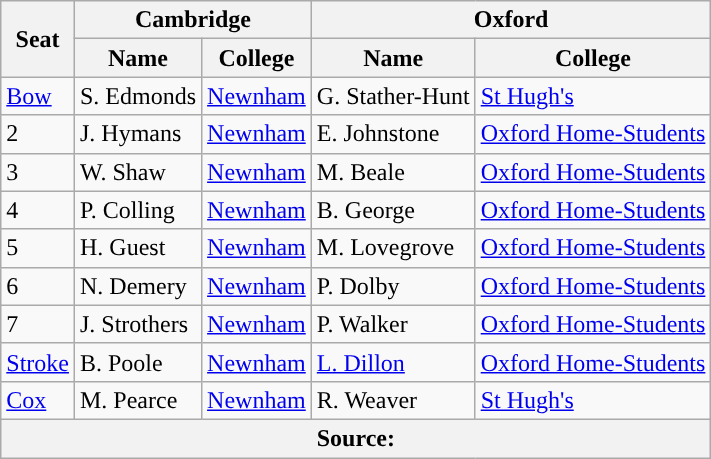<table class="wikitable">
<tr>
<th rowspan="2" scope="col">Seat</th>
<th colspan="2" scope="col">Cambridge <br> </th>
<th colspan="2" scope="col">Oxford <br> </th>
</tr>
<tr>
<th>Name</th>
<th>College</th>
<th>Name</th>
<th>College</th>
</tr>
<tr>
<td><a href='#'>Bow</a></td>
<td>S. Edmonds</td>
<td><a href='#'>Newnham</a></td>
<td>G. Stather-Hunt</td>
<td><a href='#'>St Hugh's</a></td>
</tr>
<tr>
<td>2</td>
<td>J. Hymans</td>
<td><a href='#'>Newnham</a></td>
<td>E. Johnstone</td>
<td><a href='#'>Oxford Home-Students</a></td>
</tr>
<tr>
<td>3</td>
<td>W. Shaw</td>
<td><a href='#'>Newnham</a></td>
<td>M. Beale</td>
<td><a href='#'>Oxford Home-Students</a></td>
</tr>
<tr>
<td>4</td>
<td>P. Colling</td>
<td><a href='#'>Newnham</a></td>
<td>B. George</td>
<td><a href='#'>Oxford Home-Students</a></td>
</tr>
<tr>
<td>5</td>
<td>H. Guest</td>
<td><a href='#'>Newnham</a></td>
<td>M. Lovegrove</td>
<td><a href='#'>Oxford Home-Students</a></td>
</tr>
<tr>
<td>6</td>
<td>N. Demery</td>
<td><a href='#'>Newnham</a></td>
<td>P. Dolby</td>
<td><a href='#'>Oxford Home-Students</a></td>
</tr>
<tr>
<td>7</td>
<td>J. Strothers</td>
<td><a href='#'>Newnham</a></td>
<td>P. Walker</td>
<td><a href='#'>Oxford Home-Students</a></td>
</tr>
<tr>
<td><a href='#'>Stroke</a></td>
<td>B. Poole</td>
<td><a href='#'>Newnham</a></td>
<td><a href='#'>L. Dillon</a></td>
<td><a href='#'>Oxford Home-Students</a></td>
</tr>
<tr>
<td><a href='#'>Cox</a></td>
<td>M. Pearce</td>
<td><a href='#'>Newnham</a></td>
<td>R. Weaver</td>
<td><a href='#'>St Hugh's</a></td>
</tr>
<tr>
<th colspan="7">Source:</th>
</tr>
</table>
